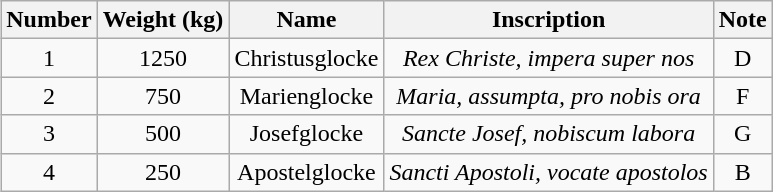<table class="wikitable" style="float:right;text-align:center;">
<tr>
<th>Number</th>
<th>Weight (kg)</th>
<th>Name</th>
<th>Inscription</th>
<th>Note</th>
</tr>
<tr>
<td>1</td>
<td>1250</td>
<td>Christusglocke</td>
<td><em>Rex Christe, impera super nos</em></td>
<td>D</td>
</tr>
<tr>
<td>2</td>
<td>750</td>
<td>Marienglocke</td>
<td><em>Maria, assumpta, pro nobis ora</em></td>
<td>F</td>
</tr>
<tr>
<td>3</td>
<td>500</td>
<td>Josefglocke</td>
<td><em>Sancte Josef, nobiscum labora</em></td>
<td>G</td>
</tr>
<tr>
<td>4</td>
<td>250</td>
<td>Apostelglocke</td>
<td><em>Sancti Apostoli, vocate apostolos</em></td>
<td>B</td>
</tr>
</table>
